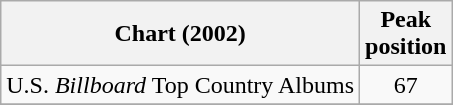<table class="wikitable">
<tr>
<th>Chart (2002)</th>
<th>Peak<br>position</th>
</tr>
<tr>
<td>U.S. <em>Billboard</em> Top Country Albums</td>
<td align="center">67</td>
</tr>
<tr>
</tr>
</table>
